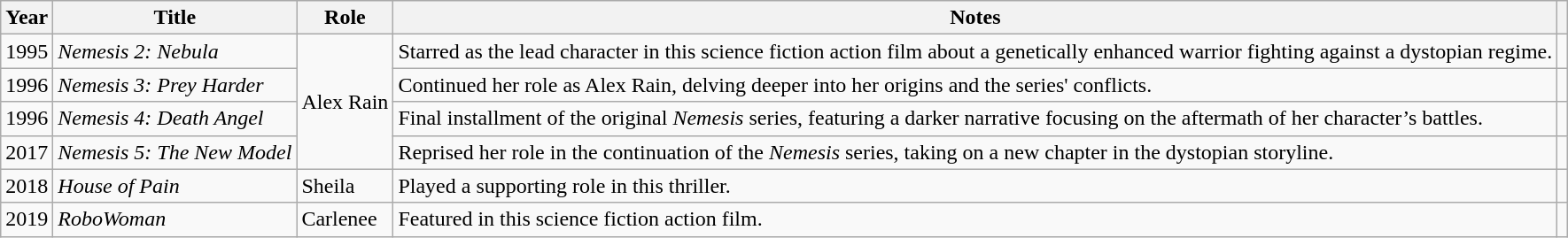<table class="wikitable sortable">
<tr>
<th>Year</th>
<th>Title</th>
<th>Role</th>
<th>Notes</th>
<th></th>
</tr>
<tr>
<td>1995</td>
<td><em>Nemesis 2: Nebula</em></td>
<td rowspan="4">Alex Rain</td>
<td>Starred as the lead character in this science fiction action film about a genetically enhanced warrior fighting against a dystopian regime.</td>
<td></td>
</tr>
<tr>
<td>1996</td>
<td><em>Nemesis 3: Prey Harder</em></td>
<td>Continued her role as Alex Rain, delving deeper into her origins and the series' conflicts.</td>
<td></td>
</tr>
<tr>
<td>1996</td>
<td><em>Nemesis 4: Death Angel</em></td>
<td>Final installment of the original <em>Nemesis</em> series, featuring a darker narrative focusing on the aftermath of her character’s battles.</td>
<td></td>
</tr>
<tr>
<td>2017</td>
<td><em>Nemesis 5: The New Model</em></td>
<td>Reprised her role in the continuation of the <em>Nemesis</em> series, taking on a new chapter in the dystopian storyline.</td>
<td></td>
</tr>
<tr>
<td>2018</td>
<td><em>House of Pain</em></td>
<td>Sheila</td>
<td>Played a supporting role in this thriller.</td>
<td></td>
</tr>
<tr>
<td>2019</td>
<td><em>RoboWoman</em></td>
<td>Carlenee</td>
<td>Featured in this science fiction action film.</td>
<td></td>
</tr>
</table>
